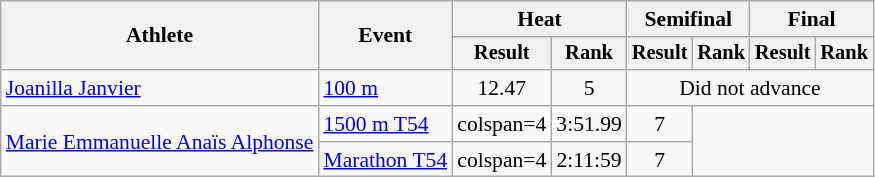<table class="wikitable" style="font-size:90%">
<tr>
<th rowspan=2>Athlete</th>
<th rowspan=2>Event</th>
<th colspan=2>Heat</th>
<th colspan=2>Semifinal</th>
<th colspan=2>Final</th>
</tr>
<tr style="font-size:95%">
<th>Result</th>
<th>Rank</th>
<th>Result</th>
<th>Rank</th>
<th>Result</th>
<th>Rank</th>
</tr>
<tr align=center>
<td align=left><a href='#'>Joanilla Janvier</a></td>
<td align=left><a href='#'>100 m</a></td>
<td>12.47</td>
<td>5</td>
<td colspan=4>Did not advance</td>
</tr>
<tr align=center>
<td align=left rowspan=2><a href='#'>Marie Emmanuelle Anaïs Alphonse</a></td>
<td align=left><a href='#'>1500 m T54</a></td>
<td>colspan=4</td>
<td>3:51.99</td>
<td>7</td>
</tr>
<tr align=center>
<td align=left><a href='#'>Marathon T54</a></td>
<td>colspan=4</td>
<td>2:11:59</td>
<td>7</td>
</tr>
</table>
